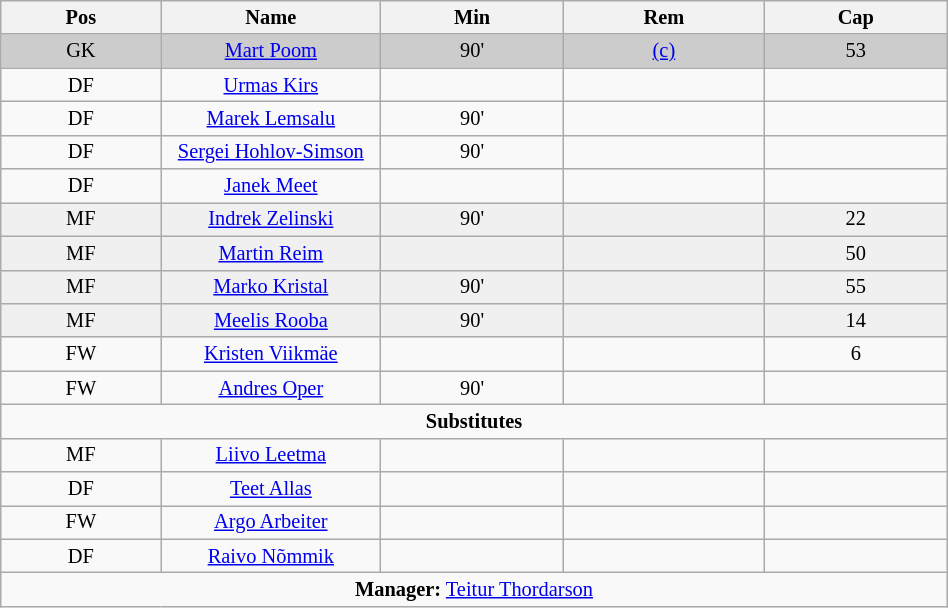<table class="wikitable collapsible collapsed" align="center" style="font-size:85%; text-align:center;" width="50%">
<tr>
<th>Pos</th>
<th width=140>Name</th>
<th>Min</th>
<th>Rem</th>
<th>Cap</th>
</tr>
<tr bgcolor="cccccc">
<td>GK</td>
<td><a href='#'>Mart Poom</a></td>
<td>90'</td>
<td><a href='#'>(c)</a></td>
<td>53</td>
</tr>
<tr>
<td>DF</td>
<td><a href='#'>Urmas Kirs</a></td>
<td></td>
<td></td>
<td></td>
</tr>
<tr>
<td>DF</td>
<td><a href='#'>Marek Lemsalu</a></td>
<td>90'</td>
<td></td>
<td></td>
</tr>
<tr>
<td>DF</td>
<td><a href='#'>Sergei Hohlov-Simson</a></td>
<td>90'</td>
<td></td>
<td></td>
</tr>
<tr>
<td>DF</td>
<td><a href='#'>Janek Meet</a></td>
<td></td>
<td></td>
<td></td>
</tr>
<tr bgcolor="#F0F0F0">
<td>MF</td>
<td><a href='#'>Indrek Zelinski</a></td>
<td>90'</td>
<td></td>
<td>22</td>
</tr>
<tr bgcolor="#F0F0F0">
<td>MF</td>
<td><a href='#'>Martin Reim</a></td>
<td></td>
<td></td>
<td>50</td>
</tr>
<tr bgcolor="#F0F0F0">
<td>MF</td>
<td><a href='#'>Marko Kristal</a></td>
<td>90'</td>
<td></td>
<td>55</td>
</tr>
<tr bgcolor="#F0F0F0">
<td>MF</td>
<td><a href='#'>Meelis Rooba</a></td>
<td>90'</td>
<td></td>
<td>14</td>
</tr>
<tr>
<td>FW</td>
<td><a href='#'>Kristen Viikmäe</a></td>
<td></td>
<td></td>
<td>6</td>
</tr>
<tr>
<td>FW</td>
<td><a href='#'>Andres Oper</a></td>
<td>90'</td>
<td></td>
<td></td>
</tr>
<tr>
<td colspan=5 align=center><strong>Substitutes</strong></td>
</tr>
<tr>
<td>MF</td>
<td><a href='#'>Liivo Leetma</a></td>
<td></td>
<td></td>
<td></td>
</tr>
<tr>
<td>DF</td>
<td><a href='#'>Teet Allas</a></td>
<td></td>
<td></td>
<td></td>
</tr>
<tr>
<td>FW</td>
<td><a href='#'>Argo Arbeiter</a></td>
<td></td>
<td></td>
<td></td>
</tr>
<tr>
<td>DF</td>
<td><a href='#'>Raivo Nõmmik</a></td>
<td></td>
<td></td>
<td></td>
</tr>
<tr>
<td colspan=5 align=center><strong>Manager:</strong>  <a href='#'>Teitur Thordarson</a></td>
</tr>
</table>
